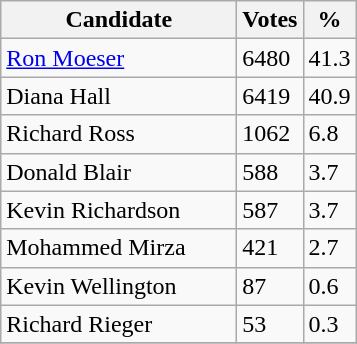<table class="wikitable">
<tr>
<th bgcolor="#DDDDFF" width="150px">Candidate</th>
<th bgcolor="#DDDDFF">Votes</th>
<th bgcolor="#DDDDFF">%</th>
</tr>
<tr>
<td><a href='#'>Ron Moeser</a></td>
<td>6480</td>
<td>41.3</td>
</tr>
<tr>
<td>Diana Hall</td>
<td>6419</td>
<td>40.9</td>
</tr>
<tr>
<td>Richard Ross</td>
<td>1062</td>
<td>6.8</td>
</tr>
<tr>
<td>Donald Blair</td>
<td>588</td>
<td>3.7</td>
</tr>
<tr>
<td>Kevin Richardson</td>
<td>587</td>
<td>3.7</td>
</tr>
<tr>
<td>Mohammed Mirza</td>
<td>421</td>
<td>2.7</td>
</tr>
<tr>
<td>Kevin Wellington</td>
<td>87</td>
<td>0.6</td>
</tr>
<tr>
<td>Richard Rieger</td>
<td>53</td>
<td>0.3</td>
</tr>
<tr>
</tr>
</table>
